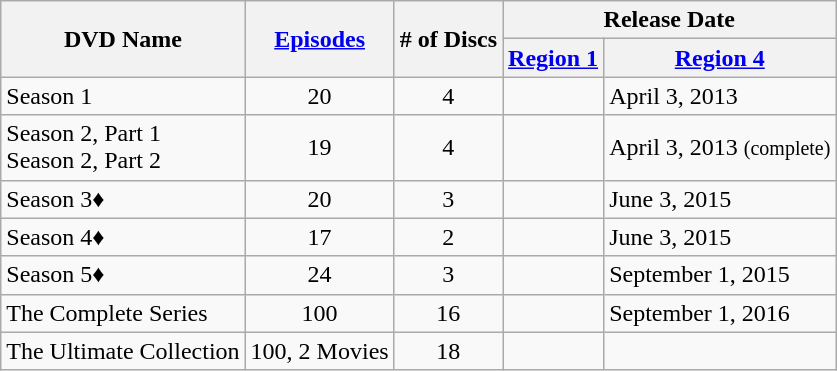<table class="wikitable">
<tr>
<th rowspan="2">DVD Name</th>
<th rowspan="2"><a href='#'>Episodes</a></th>
<th rowspan="2"># of Discs</th>
<th colspan="2">Release Date</th>
</tr>
<tr>
<th><a href='#'>Region 1</a></th>
<th><a href='#'>Region 4</a></th>
</tr>
<tr>
<td>Season 1</td>
<td style="text-align:center;">20</td>
<td style="text-align:center;">4</td>
<td></td>
<td>April 3, 2013</td>
</tr>
<tr>
<td>Season 2, Part 1<br>Season 2, Part 2</td>
<td style="text-align:center;">19</td>
<td style="text-align:center;">4</td>
<td><br></td>
<td>April 3, 2013 <small>(complete)</small></td>
</tr>
<tr>
<td>Season 3♦</td>
<td style="text-align:center;">20</td>
<td style="text-align:center;">3</td>
<td></td>
<td>June 3, 2015</td>
</tr>
<tr>
<td>Season 4♦</td>
<td style="text-align:center;">17</td>
<td style="text-align:center;">2</td>
<td></td>
<td>June 3, 2015</td>
</tr>
<tr>
<td>Season 5♦</td>
<td style="text-align:center;">24</td>
<td style="text-align:center;">3</td>
<td></td>
<td>September 1, 2015</td>
</tr>
<tr>
<td>The Complete Series</td>
<td style="text-align:center;">100</td>
<td style="text-align:center;">16</td>
<td></td>
<td>September 1, 2016</td>
</tr>
<tr>
<td>The Ultimate Collection</td>
<td style="text-align:center;">100, 2 Movies</td>
<td style="text-align:center;">18</td>
<td></td>
<td></td>
</tr>
</table>
